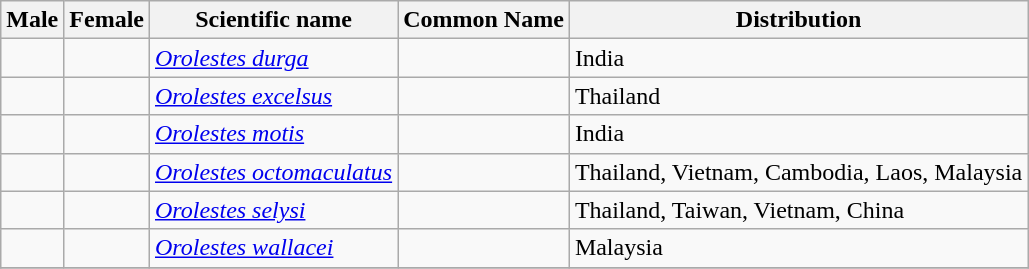<table class="wikitable">
<tr>
<th>Male</th>
<th>Female</th>
<th>Scientific name</th>
<th>Common Name</th>
<th>Distribution</th>
</tr>
<tr>
<td></td>
<td></td>
<td><em><a href='#'>Orolestes durga</a></em> </td>
<td></td>
<td>India</td>
</tr>
<tr>
<td></td>
<td></td>
<td><em><a href='#'>Orolestes excelsus</a></em> </td>
<td></td>
<td>Thailand</td>
</tr>
<tr>
<td></td>
<td></td>
<td><em><a href='#'>Orolestes motis</a></em> </td>
<td></td>
<td>India</td>
</tr>
<tr>
<td></td>
<td></td>
<td><em><a href='#'>Orolestes octomaculatus</a></em> </td>
<td></td>
<td>Thailand, Vietnam, Cambodia, Laos, Malaysia</td>
</tr>
<tr>
<td></td>
<td></td>
<td><em><a href='#'>Orolestes selysi</a></em> </td>
<td></td>
<td>Thailand, Taiwan, Vietnam, China</td>
</tr>
<tr>
<td></td>
<td></td>
<td><em><a href='#'>Orolestes wallacei</a></em> </td>
<td></td>
<td>Malaysia</td>
</tr>
<tr>
</tr>
</table>
